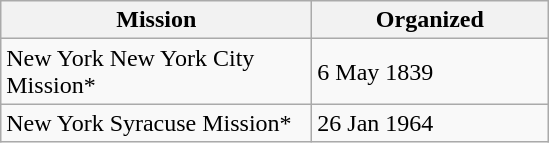<table class="wikitable">
<tr>
<th width="200">Mission</th>
<th width="150">Organized</th>
</tr>
<tr>
<td>New York New York City Mission*</td>
<td>6 May 1839</td>
</tr>
<tr>
<td>New York Syracuse Mission*</td>
<td>26 Jan 1964</td>
</tr>
</table>
